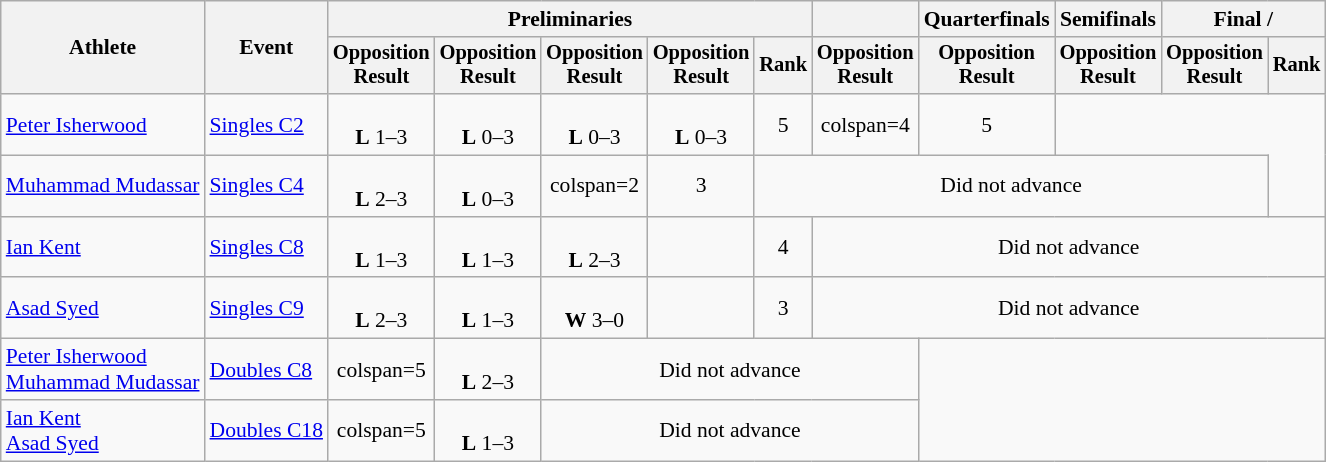<table class=wikitable style="font-size:90%">
<tr>
<th rowspan="2">Athlete</th>
<th rowspan="2">Event</th>
<th colspan="5">Preliminaries</th>
<th></th>
<th>Quarterfinals</th>
<th>Semifinals</th>
<th colspan="2">Final / </th>
</tr>
<tr style="font-size:95%">
<th>Opposition<br>Result</th>
<th>Opposition<br>Result</th>
<th>Opposition<br>Result</th>
<th>Opposition<br>Result</th>
<th>Rank</th>
<th>Opposition<br>Result</th>
<th>Opposition<br>Result</th>
<th>Opposition<br>Result</th>
<th>Opposition<br>Result</th>
<th>Rank</th>
</tr>
<tr align=center>
<td align=left><a href='#'>Peter Isherwood</a></td>
<td align=left><a href='#'>Singles C2</a></td>
<td><br><strong>L</strong> 1–3</td>
<td><br><strong>L</strong> 0–3</td>
<td><br><strong>L</strong> 0–3</td>
<td><br><strong>L</strong> 0–3</td>
<td>5</td>
<td>colspan=4 </td>
<td>5</td>
</tr>
<tr align=center>
<td align=left><a href='#'>Muhammad Mudassar</a></td>
<td align=left><a href='#'>Singles C4</a></td>
<td><br><strong>L</strong> 2–3</td>
<td><br><strong>L</strong> 0–3</td>
<td>colspan=2 </td>
<td>3</td>
<td colspan=5>Did not advance</td>
</tr>
<tr align=center>
<td align=left><a href='#'>Ian Kent</a></td>
<td align=left><a href='#'>Singles C8</a></td>
<td><br><strong>L</strong> 1–3</td>
<td><br><strong>L</strong> 1–3</td>
<td><br><strong>L</strong> 2–3</td>
<td></td>
<td>4</td>
<td colspan=5>Did not advance</td>
</tr>
<tr align=center>
<td align=left><a href='#'>Asad Syed</a></td>
<td align=left><a href='#'>Singles C9</a></td>
<td><br><strong>L</strong> 2–3</td>
<td><br><strong>L</strong> 1–3</td>
<td><br><strong>W</strong> 3–0</td>
<td></td>
<td>3</td>
<td colspan=5>Did not advance</td>
</tr>
<tr align=center>
<td align=left><a href='#'>Peter Isherwood</a><br><a href='#'>Muhammad Mudassar</a></td>
<td align=left><a href='#'>Doubles C8</a></td>
<td>colspan=5 </td>
<td><br><strong>L</strong> 2–3</td>
<td colspan=4>Did not advance</td>
</tr>
<tr align=center>
<td align=left><a href='#'>Ian Kent</a><br><a href='#'>Asad Syed</a></td>
<td align=left><a href='#'>Doubles C18</a></td>
<td>colspan=5 </td>
<td><br><strong>L</strong> 1–3</td>
<td colspan=4>Did not advance</td>
</tr>
</table>
